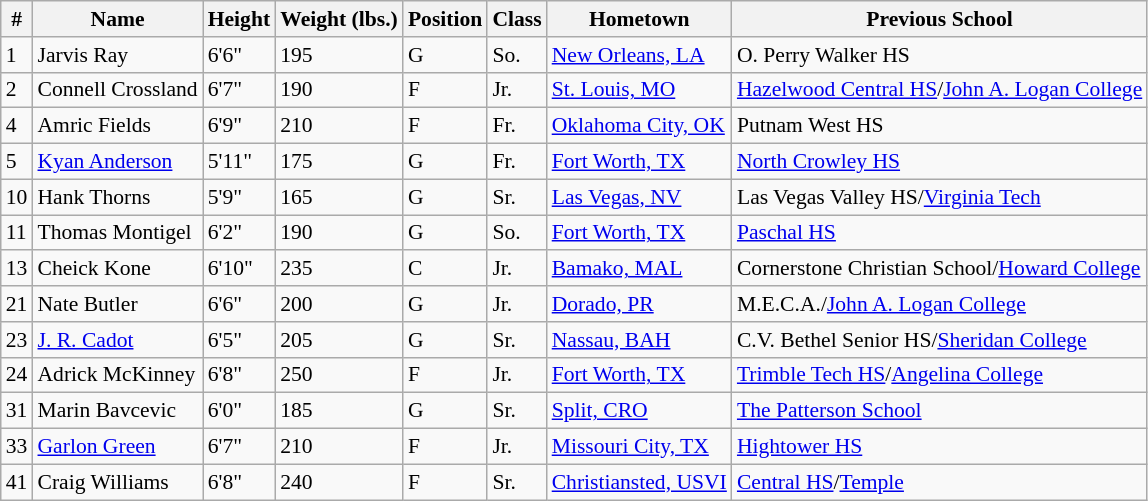<table class="wikitable" style="font-size: 90%">
<tr>
<th>#</th>
<th>Name</th>
<th>Height</th>
<th>Weight (lbs.)</th>
<th>Position</th>
<th>Class</th>
<th>Hometown</th>
<th>Previous School</th>
</tr>
<tr>
<td>1</td>
<td>Jarvis Ray</td>
<td>6'6"</td>
<td>195</td>
<td>G</td>
<td>So.</td>
<td><a href='#'>New Orleans, LA</a></td>
<td>O. Perry Walker HS</td>
</tr>
<tr>
<td>2</td>
<td>Connell Crossland</td>
<td>6'7"</td>
<td>190</td>
<td>F</td>
<td>Jr.</td>
<td><a href='#'>St. Louis, MO</a></td>
<td><a href='#'>Hazelwood Central HS</a>/<a href='#'>John A. Logan College</a></td>
</tr>
<tr>
<td>4</td>
<td>Amric Fields</td>
<td>6'9"</td>
<td>210</td>
<td>F</td>
<td>Fr.</td>
<td><a href='#'>Oklahoma City, OK</a></td>
<td>Putnam West HS</td>
</tr>
<tr>
<td>5</td>
<td><a href='#'>Kyan Anderson</a></td>
<td>5'11"</td>
<td>175</td>
<td>G</td>
<td>Fr.</td>
<td><a href='#'>Fort Worth, TX</a></td>
<td><a href='#'>North Crowley HS</a></td>
</tr>
<tr>
<td>10</td>
<td>Hank Thorns</td>
<td>5'9"</td>
<td>165</td>
<td>G</td>
<td>Sr.</td>
<td><a href='#'>Las Vegas, NV</a></td>
<td>Las Vegas Valley HS/<a href='#'>Virginia Tech</a></td>
</tr>
<tr>
<td>11</td>
<td>Thomas Montigel</td>
<td>6'2"</td>
<td>190</td>
<td>G</td>
<td>So.</td>
<td><a href='#'>Fort Worth, TX</a></td>
<td><a href='#'>Paschal HS</a></td>
</tr>
<tr>
<td>13</td>
<td>Cheick Kone</td>
<td>6'10"</td>
<td>235</td>
<td>C</td>
<td>Jr.</td>
<td><a href='#'>Bamako, MAL</a></td>
<td>Cornerstone Christian School/<a href='#'>Howard College</a></td>
</tr>
<tr>
<td>21</td>
<td>Nate Butler</td>
<td>6'6"</td>
<td>200</td>
<td>G</td>
<td>Jr.</td>
<td><a href='#'>Dorado, PR</a></td>
<td>M.E.C.A./<a href='#'>John A. Logan College</a></td>
</tr>
<tr>
<td>23</td>
<td><a href='#'>J. R. Cadot</a></td>
<td>6'5"</td>
<td>205</td>
<td>G</td>
<td>Sr.</td>
<td><a href='#'>Nassau, BAH</a></td>
<td>C.V. Bethel Senior HS/<a href='#'>Sheridan College</a></td>
</tr>
<tr>
<td>24</td>
<td>Adrick McKinney</td>
<td>6'8"</td>
<td>250</td>
<td>F</td>
<td>Jr.</td>
<td><a href='#'>Fort Worth, TX</a></td>
<td><a href='#'>Trimble Tech HS</a>/<a href='#'>Angelina College</a></td>
</tr>
<tr>
<td>31</td>
<td>Marin Bavcevic</td>
<td>6'0"</td>
<td>185</td>
<td>G</td>
<td>Sr.</td>
<td><a href='#'>Split, CRO</a></td>
<td><a href='#'>The Patterson School</a></td>
</tr>
<tr>
<td>33</td>
<td><a href='#'>Garlon Green</a></td>
<td>6'7"</td>
<td>210</td>
<td>F</td>
<td>Jr.</td>
<td><a href='#'>Missouri City, TX</a></td>
<td><a href='#'>Hightower HS</a></td>
</tr>
<tr>
<td>41</td>
<td>Craig Williams</td>
<td>6'8"</td>
<td>240</td>
<td>F</td>
<td>Sr.</td>
<td><a href='#'>Christiansted, USVI</a></td>
<td><a href='#'>Central HS</a>/<a href='#'>Temple</a></td>
</tr>
</table>
